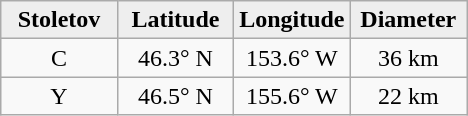<table class="wikitable">
<tr>
<th width="25%" style="background:#eeeeee;">Stoletov</th>
<th width="25%" style="background:#eeeeee;">Latitude</th>
<th width="25%" style="background:#eeeeee;">Longitude</th>
<th width="25%" style="background:#eeeeee;">Diameter</th>
</tr>
<tr>
<td align="center">C</td>
<td align="center">46.3° N</td>
<td align="center">153.6° W</td>
<td align="center">36 km</td>
</tr>
<tr>
<td align="center">Y</td>
<td align="center">46.5° N</td>
<td align="center">155.6° W</td>
<td align="center">22 km</td>
</tr>
</table>
